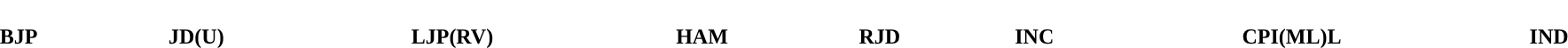<table style="width:100%; text-align:center;">
<tr style="color:white;">
<td style="background:"><strong>12</strong></td>
<td style="background:"><strong>12</strong></td>
<td style="background:"><strong>5</strong></td>
<td style="background:"><span><strong>1</strong></span></td>
<td style="background:"><strong>4</strong></td>
<td style="background:"><strong>3</strong></td>
<td style="background:"><strong>2</strong></td>
<td style="background:"><span><strong>1</strong></span></td>
</tr>
<tr>
<td><span><strong>BJP</strong></span></td>
<td><span><strong>JD(U)</strong></span></td>
<td><span><strong>LJP(RV)</strong></span></td>
<td><span><strong>HAM</strong></span></td>
<td><span><strong>RJD</strong></span></td>
<td><span><strong>INC</strong></span></td>
<td><span><strong>CPI(ML)L</strong></span></td>
<td><span><strong>IND</strong></span></td>
</tr>
</table>
